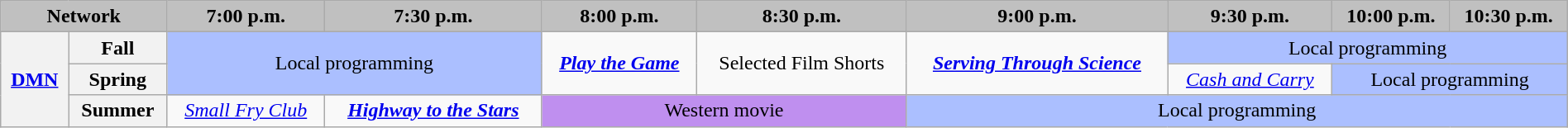<table class="wikitable" style="width:100%;margin-right:0;text-align:center">
<tr>
<th colspan="2" style="background-color:#C0C0C0">Network</th>
<th style="background-color:#C0C0C0;text-align:center">7:00 p.m.</th>
<th style="background-color:#C0C0C0;text-align:center">7:30 p.m.</th>
<th style="background-color:#C0C0C0;text-align:center">8:00 p.m.</th>
<th style="background-color:#C0C0C0;text-align:center">8:30 p.m.</th>
<th style="background-color:#C0C0C0;text-align:center">9:00 p.m.</th>
<th style="background-color:#C0C0C0;text-align:center">9:30 p.m.</th>
<th style="background-color:#C0C0C0;text-align:center">10:00 p.m.</th>
<th style="background-color:#C0C0C0;text-align:center">10:30 p.m.</th>
</tr>
<tr>
<th rowspan="3"><a href='#'>DMN</a></th>
<th>Fall</th>
<td colspan="2" rowspan=2 style="background:#abbfff;">Local programming</td>
<td rowspan=2><strong><em><a href='#'>Play the Game</a></em></strong></td>
<td rowspan=2>Selected Film Shorts</td>
<td rowspan=2><strong><em><a href='#'>Serving Through Science</a></em></strong></td>
<td colspan="3" style="background:#abbfff;">Local programming</td>
</tr>
<tr>
<th>Spring</th>
<td><em><a href='#'>Cash and Carry</a></em></td>
<td colspan="2" style="background:#abbfff;">Local programming</td>
</tr>
<tr>
<th>Summer</th>
<td><em><a href='#'>Small Fry Club</a></em></td>
<td><strong><em><a href='#'>Highway to the Stars</a></em></strong></td>
<td colspan=2 style="background:#bf8fef;">Western movie</td>
<td colspan=4 style="background:#abbfff;">Local programming</td>
</tr>
</table>
